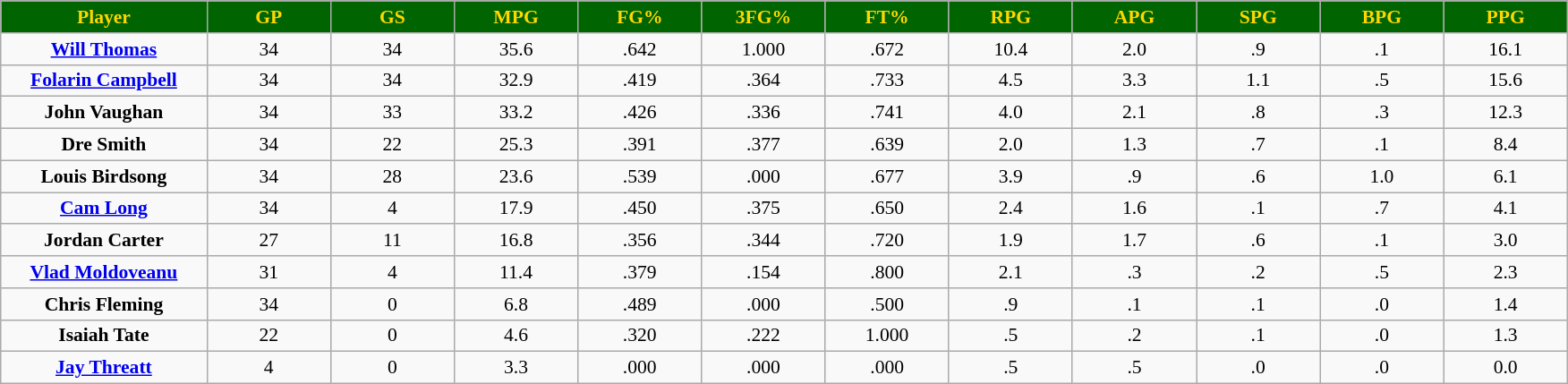<table class="wikitable sortable" style="font-size: 90%">
<tr>
<th style="background:#006400;color:#FFD700;" width="10%">Player</th>
<th style="background:#006400;color:#FFD700;" width="6%">GP</th>
<th style="background:#006400;color:#FFD700;" width="6%">GS</th>
<th style="background:#006400;color:#FFD700;" width="6%">MPG</th>
<th style="background:#006400;color:#FFD700;" width="6%">FG%</th>
<th style="background:#006400;color:#FFD700;" width="6%">3FG%</th>
<th style="background:#006400;color:#FFD700;" width="6%">FT%</th>
<th style="background:#006400;color:#FFD700;" width="6%">RPG</th>
<th style="background:#006400;color:#FFD700;" width="6%">APG</th>
<th style="background:#006400;color:#FFD700;" width="6%">SPG</th>
<th style="background:#006400;color:#FFD700;" width="6%">BPG</th>
<th style="background:#006400;color:#FFD700;" width="6%">PPG</th>
</tr>
<tr align="center" bgcolor="">
<td><strong><a href='#'>Will Thomas</a></strong></td>
<td>34</td>
<td>34</td>
<td>35.6</td>
<td>.642</td>
<td>1.000</td>
<td>.672</td>
<td>10.4</td>
<td>2.0</td>
<td>.9</td>
<td>.1</td>
<td>16.1</td>
</tr>
<tr align="center" bgcolor="">
<td><strong><a href='#'>Folarin Campbell</a></strong></td>
<td>34</td>
<td>34</td>
<td>32.9</td>
<td>.419</td>
<td>.364</td>
<td>.733</td>
<td>4.5</td>
<td>3.3</td>
<td>1.1</td>
<td>.5</td>
<td>15.6</td>
</tr>
<tr align="center" bgcolor="">
<td><strong>John Vaughan</strong></td>
<td>34</td>
<td>33</td>
<td>33.2</td>
<td>.426</td>
<td>.336</td>
<td>.741</td>
<td>4.0</td>
<td>2.1</td>
<td>.8</td>
<td>.3</td>
<td>12.3</td>
</tr>
<tr align="center" bgcolor="">
<td><strong>Dre Smith</strong></td>
<td>34</td>
<td>22</td>
<td>25.3</td>
<td>.391</td>
<td>.377</td>
<td>.639</td>
<td>2.0</td>
<td>1.3</td>
<td>.7</td>
<td>.1</td>
<td>8.4</td>
</tr>
<tr align="center" bgcolor="">
<td><strong>Louis Birdsong</strong></td>
<td>34</td>
<td>28</td>
<td>23.6</td>
<td>.539</td>
<td>.000</td>
<td>.677</td>
<td>3.9</td>
<td>.9</td>
<td>.6</td>
<td>1.0</td>
<td>6.1</td>
</tr>
<tr align="center" bgcolor="">
<td><strong><a href='#'>Cam Long</a></strong></td>
<td>34</td>
<td>4</td>
<td>17.9</td>
<td>.450</td>
<td>.375</td>
<td>.650</td>
<td>2.4</td>
<td>1.6</td>
<td>.1</td>
<td>.7</td>
<td>4.1</td>
</tr>
<tr align="center" bgcolor="">
<td><strong>Jordan Carter</strong></td>
<td>27</td>
<td>11</td>
<td>16.8</td>
<td>.356</td>
<td>.344</td>
<td>.720</td>
<td>1.9</td>
<td>1.7</td>
<td>.6</td>
<td>.1</td>
<td>3.0</td>
</tr>
<tr align="center" bgcolor="">
<td><strong><a href='#'>Vlad Moldoveanu</a></strong></td>
<td>31</td>
<td>4</td>
<td>11.4</td>
<td>.379</td>
<td>.154</td>
<td>.800</td>
<td>2.1</td>
<td>.3</td>
<td>.2</td>
<td>.5</td>
<td>2.3</td>
</tr>
<tr align="center" bgcolor="">
<td><strong>Chris Fleming</strong></td>
<td>34</td>
<td>0</td>
<td>6.8</td>
<td>.489</td>
<td>.000</td>
<td>.500</td>
<td>.9</td>
<td>.1</td>
<td>.1</td>
<td>.0</td>
<td>1.4</td>
</tr>
<tr align="center" bgcolor="">
<td><strong>Isaiah Tate</strong></td>
<td>22</td>
<td>0</td>
<td>4.6</td>
<td>.320</td>
<td>.222</td>
<td>1.000</td>
<td>.5</td>
<td>.2</td>
<td>.1</td>
<td>.0</td>
<td>1.3</td>
</tr>
<tr align="center" bgcolor="">
<td><strong><a href='#'>Jay Threatt</a></strong></td>
<td>4</td>
<td>0</td>
<td>3.3</td>
<td>.000</td>
<td>.000</td>
<td>.000</td>
<td>.5</td>
<td>.5</td>
<td>.0</td>
<td>.0</td>
<td>0.0</td>
</tr>
</table>
